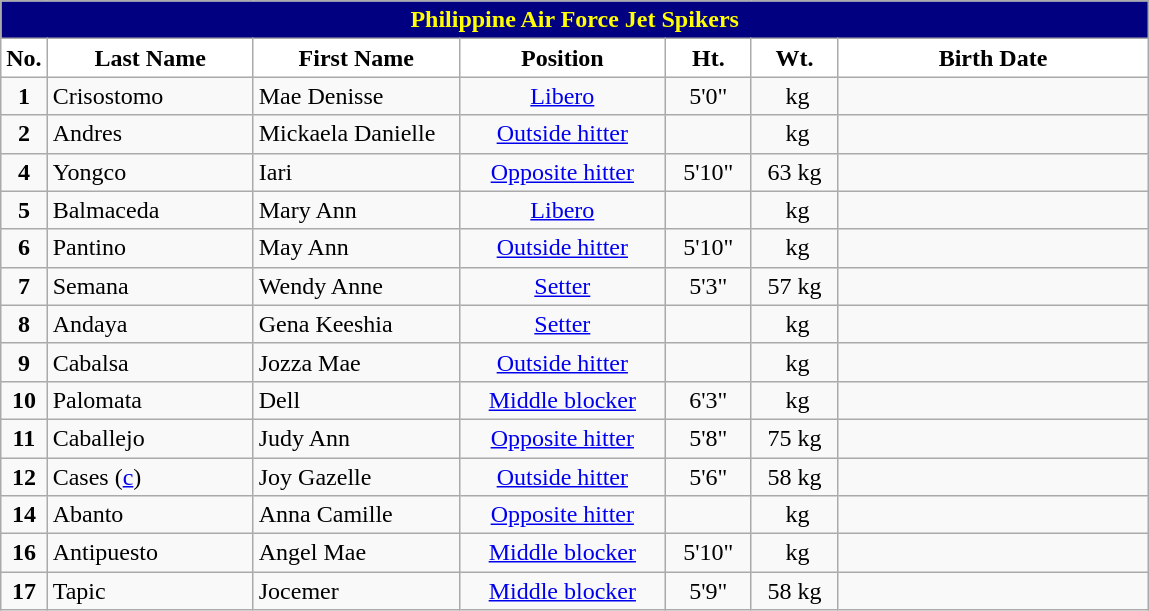<table class="wikitable" style="text-align:center;">
<tr>
<td colspan="8" style= "background: #000080; color: yellow; text-align: center"><strong>Philippine Air Force Jet Spikers</strong></td>
</tr>
<tr>
<th width=3px style="background: white; color: black; text-align: center"><strong>No.</strong></th>
<th width=130px style="background: white; color: black">Last Name</th>
<th width=130px style="background: white; color: black">First Name</th>
<th width=130px style="background: white; color: black">Position</th>
<th width=50px style="background: white; color: black">Ht.</th>
<th width=50px style="background: white; color: black">Wt.</th>
<th width=200px style="background: white; color: black">Birth Date</th>
</tr>
<tr>
<td><strong>1</strong></td>
<td style="text-align: left"> Crisostomo</td>
<td style="text-align: left">Mae Denisse</td>
<td><a href='#'>Libero</a></td>
<td>5'0"</td>
<td> kg</td>
<td></td>
</tr>
<tr>
<td><strong>2</strong></td>
<td style="text-align: left"> Andres</td>
<td style="text-align: left">Mickaela Danielle</td>
<td><a href='#'>Outside hitter</a></td>
<td></td>
<td> kg</td>
<td></td>
</tr>
<tr>
<td><strong>4</strong></td>
<td style="text-align: left"> Yongco</td>
<td style="text-align: left">Iari</td>
<td><a href='#'>Opposite hitter</a></td>
<td>5'10"</td>
<td>63 kg</td>
<td></td>
</tr>
<tr>
<td><strong>5</strong></td>
<td style="text-align: left"> Balmaceda</td>
<td style="text-align: left">Mary Ann</td>
<td><a href='#'>Libero</a></td>
<td></td>
<td> kg</td>
<td></td>
</tr>
<tr>
<td><strong>6</strong></td>
<td style="text-align: left"> Pantino</td>
<td style="text-align: left">May Ann</td>
<td><a href='#'>Outside hitter</a></td>
<td>5'10"</td>
<td> kg</td>
<td></td>
</tr>
<tr>
<td><strong>7</strong></td>
<td style="text-align: left"> Semana</td>
<td style="text-align: left">Wendy Anne</td>
<td><a href='#'>Setter</a></td>
<td>5'3"</td>
<td>57 kg</td>
<td></td>
</tr>
<tr>
<td><strong>8</strong></td>
<td style="text-align: left"> Andaya</td>
<td style="text-align: left">Gena Keeshia</td>
<td><a href='#'>Setter</a></td>
<td></td>
<td> kg</td>
<td></td>
</tr>
<tr>
<td><strong>9</strong></td>
<td style="text-align: left"> Cabalsa</td>
<td style="text-align: left">Jozza Mae</td>
<td><a href='#'>Outside hitter</a></td>
<td></td>
<td> kg</td>
<td></td>
</tr>
<tr>
<td><strong>10</strong></td>
<td style="text-align: left"> Palomata</td>
<td style="text-align: left">Dell</td>
<td><a href='#'>Middle blocker</a></td>
<td>6'3"</td>
<td> kg</td>
<td></td>
</tr>
<tr>
<td><strong>11</strong></td>
<td style="text-align: left"> Caballejo</td>
<td style="text-align: left">Judy Ann</td>
<td><a href='#'>Opposite hitter</a></td>
<td>5'8"</td>
<td>75 kg</td>
<td></td>
</tr>
<tr>
<td><strong>12</strong></td>
<td style="text-align: left"> Cases (<a href='#'>c</a>)</td>
<td style="text-align: left">Joy Gazelle</td>
<td><a href='#'>Outside hitter</a></td>
<td>5'6"</td>
<td>58 kg</td>
<td></td>
</tr>
<tr>
<td><strong>14</strong></td>
<td style="text-align: left"> Abanto</td>
<td style="text-align: left">Anna Camille</td>
<td><a href='#'>Opposite hitter</a></td>
<td></td>
<td> kg</td>
<td></td>
</tr>
<tr>
<td><strong>16</strong></td>
<td style="text-align: left"> Antipuesto</td>
<td style="text-align: left">Angel Mae</td>
<td><a href='#'>Middle blocker</a></td>
<td>5'10"</td>
<td> kg</td>
<td></td>
</tr>
<tr>
<td><strong>17</strong></td>
<td style="text-align: left"> Tapic</td>
<td style="text-align: left">Jocemer</td>
<td><a href='#'>Middle blocker</a></td>
<td>5'9"</td>
<td>58 kg</td>
<td></td>
</tr>
</table>
